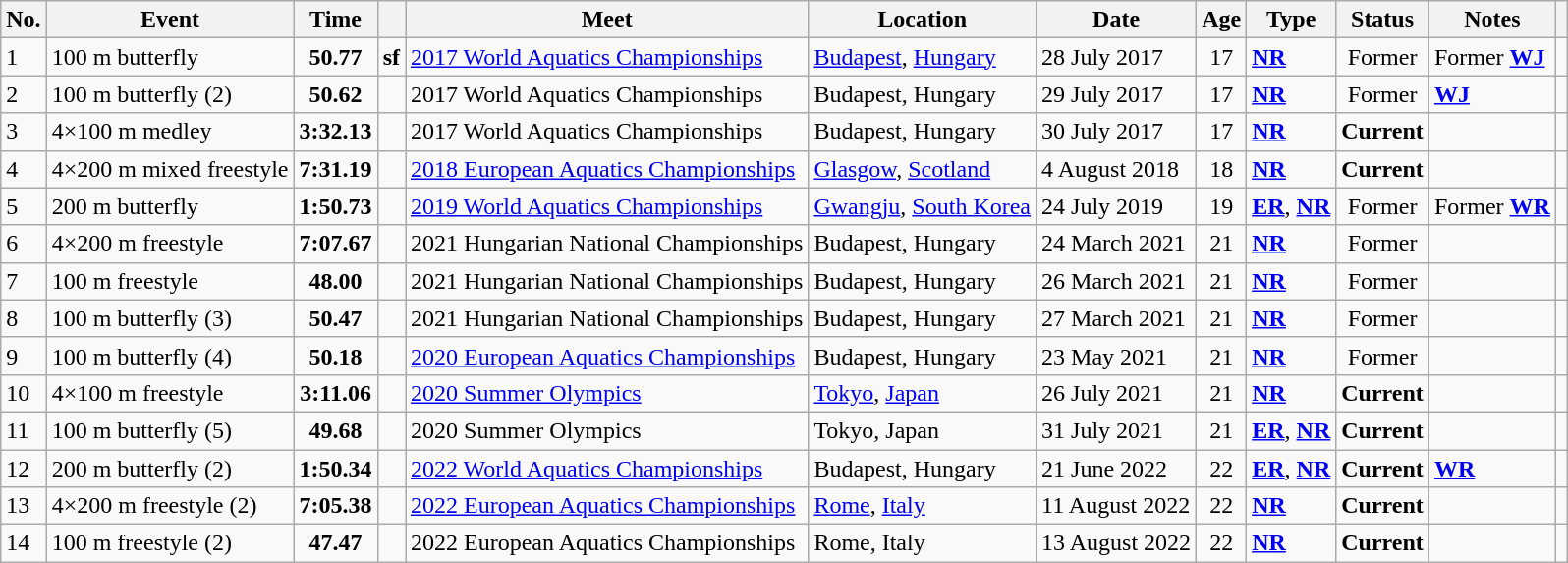<table class="wikitable sortable">
<tr>
<th>No.</th>
<th>Event</th>
<th>Time</th>
<th></th>
<th>Meet</th>
<th>Location</th>
<th>Date</th>
<th>Age</th>
<th>Type</th>
<th>Status</th>
<th>Notes</th>
<th></th>
</tr>
<tr>
<td>1</td>
<td>100 m butterfly</td>
<td style="text-align:center;"><strong>50.77</strong></td>
<td><strong>sf</strong></td>
<td><a href='#'>2017 World Aquatics Championships</a></td>
<td><a href='#'>Budapest</a>, <a href='#'>Hungary</a></td>
<td>28 July 2017</td>
<td style="text-align:center;">17</td>
<td><strong><a href='#'>NR</a></strong></td>
<td style="text-align:center;">Former</td>
<td>Former <strong><a href='#'>WJ</a></strong></td>
<td style="text-align:center;"></td>
</tr>
<tr>
<td>2</td>
<td>100 m butterfly (2)</td>
<td style="text-align:center;"><strong>50.62</strong></td>
<td></td>
<td>2017 World Aquatics Championships</td>
<td>Budapest, Hungary</td>
<td>29 July 2017</td>
<td style="text-align:center;">17</td>
<td><strong><a href='#'>NR</a></strong></td>
<td style="text-align:center;">Former</td>
<td><strong><a href='#'>WJ</a></strong></td>
<td style="text-align:center;"></td>
</tr>
<tr>
<td>3</td>
<td>4×100 m medley</td>
<td style="text-align:center;"><strong>3:32.13</strong></td>
<td></td>
<td>2017 World Aquatics Championships</td>
<td>Budapest, Hungary</td>
<td>30 July 2017</td>
<td style="text-align:center;">17</td>
<td><strong><a href='#'>NR</a></strong></td>
<td style="text-align:center;"><strong>Current</strong></td>
<td></td>
<td style="text-align:center;"></td>
</tr>
<tr>
<td>4</td>
<td>4×200 m mixed freestyle</td>
<td style="text-align:center;"><strong>7:31.19</strong></td>
<td></td>
<td><a href='#'>2018 European Aquatics Championships</a></td>
<td><a href='#'>Glasgow</a>, <a href='#'>Scotland</a></td>
<td>4 August 2018</td>
<td style="text-align:center;">18</td>
<td><strong><a href='#'>NR</a></strong></td>
<td style="text-align:center;"><strong>Current</strong></td>
<td></td>
<td style="text-align:center;"></td>
</tr>
<tr>
<td>5</td>
<td>200 m butterfly</td>
<td style="text-align:center;"><strong>1:50.73</strong></td>
<td></td>
<td><a href='#'>2019 World Aquatics Championships</a></td>
<td><a href='#'>Gwangju</a>, <a href='#'>South Korea</a></td>
<td>24 July 2019</td>
<td style="text-align:center;">19</td>
<td><strong><a href='#'>ER</a></strong>, <strong><a href='#'>NR</a></strong></td>
<td style="text-align:center;">Former</td>
<td>Former <strong><a href='#'>WR</a></strong></td>
<td style="text-align:center;"></td>
</tr>
<tr>
<td>6</td>
<td>4×200 m freestyle</td>
<td style="text-align:center;"><strong>7:07.67</strong></td>
<td></td>
<td>2021 Hungarian National Championships</td>
<td>Budapest, Hungary</td>
<td>24 March 2021</td>
<td style="text-align:center;">21</td>
<td><strong><a href='#'>NR</a></strong></td>
<td style="text-align:center;">Former</td>
<td></td>
<td style="text-align:center;"></td>
</tr>
<tr>
<td>7</td>
<td>100 m freestyle</td>
<td style="text-align:center;"><strong>48.00</strong></td>
<td></td>
<td>2021 Hungarian National Championships</td>
<td>Budapest, Hungary</td>
<td>26 March 2021</td>
<td style="text-align:center;">21</td>
<td><strong><a href='#'>NR</a></strong></td>
<td style="text-align:center;">Former</td>
<td></td>
<td style="text-align:center;"></td>
</tr>
<tr>
<td>8</td>
<td>100 m butterfly (3)</td>
<td style="text-align:center;"><strong>50.47</strong></td>
<td></td>
<td>2021 Hungarian National Championships</td>
<td>Budapest, Hungary</td>
<td>27 March 2021</td>
<td style="text-align:center;">21</td>
<td><strong><a href='#'>NR</a></strong></td>
<td style="text-align:center;">Former</td>
<td></td>
<td style="text-align:center;"></td>
</tr>
<tr>
<td>9</td>
<td>100 m butterfly (4)</td>
<td style="text-align:center;"><strong>50.18</strong></td>
<td></td>
<td><a href='#'>2020 European Aquatics Championships</a></td>
<td>Budapest, Hungary</td>
<td>23 May 2021</td>
<td style="text-align:center;">21</td>
<td><strong><a href='#'>NR</a></strong></td>
<td style="text-align:center;">Former</td>
<td></td>
<td style="text-align:center;"></td>
</tr>
<tr>
<td>10</td>
<td>4×100 m freestyle</td>
<td style="text-align:center;"><strong>3:11.06</strong></td>
<td></td>
<td><a href='#'>2020 Summer Olympics</a></td>
<td><a href='#'>Tokyo</a>, <a href='#'>Japan</a></td>
<td>26 July 2021</td>
<td style="text-align:center;">21</td>
<td><strong><a href='#'>NR</a></strong></td>
<td style="text-align:center;"><strong>Current</strong></td>
<td></td>
<td style="text-align:center;"></td>
</tr>
<tr>
<td>11</td>
<td>100 m butterfly (5)</td>
<td style="text-align:center;"><strong>49.68</strong></td>
<td></td>
<td>2020 Summer Olympics</td>
<td>Tokyo, Japan</td>
<td>31 July 2021</td>
<td style="text-align:center;">21</td>
<td><strong><a href='#'>ER</a></strong>, <strong><a href='#'>NR</a></strong></td>
<td style="text-align:center;"><strong>Current</strong></td>
<td></td>
<td style="text-align:center;"></td>
</tr>
<tr>
<td>12</td>
<td>200 m butterfly (2)</td>
<td style="text-align:center;"><strong>1:50.34</strong></td>
<td></td>
<td><a href='#'>2022 World Aquatics Championships</a></td>
<td>Budapest, Hungary</td>
<td>21 June 2022</td>
<td style="text-align:center;">22</td>
<td><strong><a href='#'>ER</a></strong>, <strong><a href='#'>NR</a></strong></td>
<td style="text-align:center;"><strong>Current</strong></td>
<td><strong><a href='#'>WR</a></strong></td>
<td style="text-align:center;"></td>
</tr>
<tr>
<td>13</td>
<td>4×200 m freestyle (2)</td>
<td style="text-align:center;"><strong>7:05.38</strong></td>
<td></td>
<td><a href='#'>2022 European Aquatics Championships</a></td>
<td><a href='#'>Rome</a>, <a href='#'>Italy</a></td>
<td>11 August 2022</td>
<td style="text-align:center;">22</td>
<td><strong><a href='#'>NR</a></strong></td>
<td style="text-align:center;"><strong>Current</strong></td>
<td></td>
<td style="text-align:center;"></td>
</tr>
<tr>
<td>14</td>
<td>100 m freestyle (2)</td>
<td style="text-align:center;"><strong>47.47</strong></td>
<td></td>
<td>2022 European Aquatics Championships</td>
<td>Rome, Italy</td>
<td>13 August 2022</td>
<td style="text-align:center;">22</td>
<td><strong><a href='#'>NR</a></strong></td>
<td style="text-align:center;"><strong>Current</strong></td>
<td></td>
<td style="text-align:center;"></td>
</tr>
</table>
